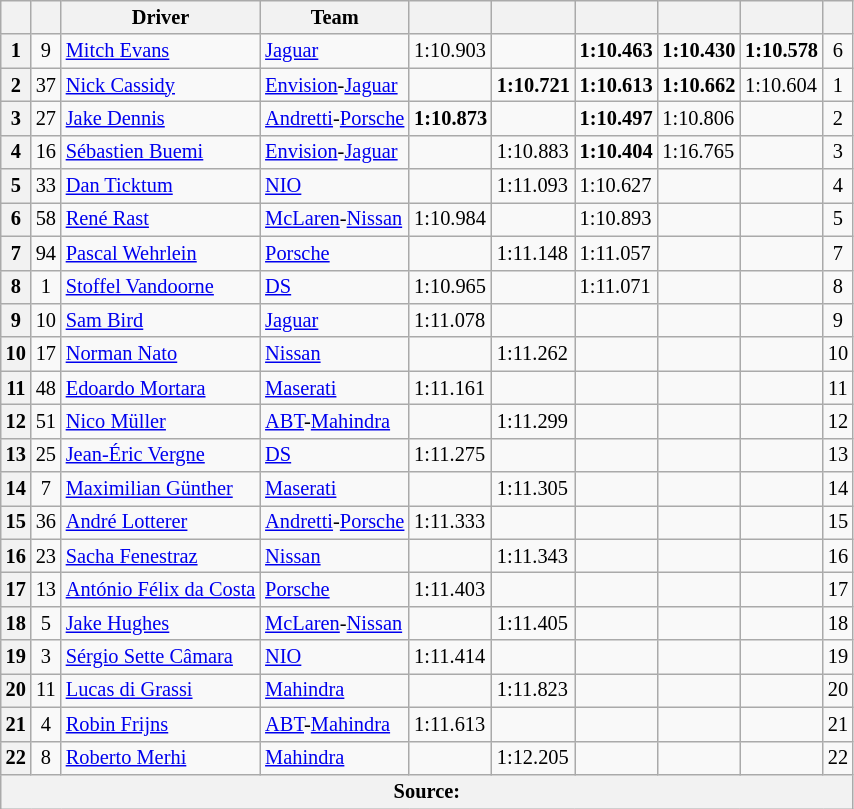<table class="wikitable sortable" style="font-size: 85%">
<tr>
<th scope="col"></th>
<th scope="col"></th>
<th scope="col">Driver</th>
<th scope="col">Team</th>
<th scope="col"></th>
<th scope="col"></th>
<th scope="col"></th>
<th scope="col"></th>
<th scope="col"></th>
<th scope="col"></th>
</tr>
<tr>
<th scope="row">1</th>
<td align="center">9</td>
<td data-sort-value=""> <a href='#'>Mitch Evans</a></td>
<td><a href='#'>Jaguar</a></td>
<td>1:10.903</td>
<td></td>
<td><strong>1:10.463</strong></td>
<td><strong>1:10.430</strong></td>
<td><strong>1:10.578</strong></td>
<td align="center">6</td>
</tr>
<tr>
<th scope="row">2</th>
<td align="center">37</td>
<td data-sort-value=""> <a href='#'>Nick Cassidy</a></td>
<td><a href='#'>Envision</a>-<a href='#'>Jaguar</a></td>
<td></td>
<td><strong>1:10.721</strong></td>
<td><strong>1:10.613</strong></td>
<td><strong>1:10.662</strong></td>
<td>1:10.604</td>
<td align="center">1</td>
</tr>
<tr>
<th scope="row">3</th>
<td align="center">27</td>
<td data-sort-value=""> <a href='#'>Jake Dennis</a></td>
<td><a href='#'>Andretti</a>-<a href='#'>Porsche</a></td>
<td><strong>1:10.873</strong></td>
<td></td>
<td><strong>1:10.497</strong></td>
<td>1:10.806</td>
<td></td>
<td align="center">2</td>
</tr>
<tr>
<th scope="row">4</th>
<td align="center">16</td>
<td data-sort-value="TIC"> <a href='#'>Sébastien Buemi</a></td>
<td><a href='#'>Envision</a>-<a href='#'>Jaguar</a></td>
<td></td>
<td>1:10.883</td>
<td><strong>1:10.404</strong></td>
<td>1:16.765</td>
<td></td>
<td align="center">3</td>
</tr>
<tr>
<th scope="row">5</th>
<td align="center">33</td>
<td data-sort-value=""> <a href='#'>Dan Ticktum</a></td>
<td><a href='#'>NIO</a></td>
<td></td>
<td>1:11.093</td>
<td>1:10.627</td>
<td></td>
<td></td>
<td align="center">4</td>
</tr>
<tr>
<th scope="row">6</th>
<td align="center">58</td>
<td data-sort-value=""> <a href='#'>René Rast</a></td>
<td><a href='#'>McLaren</a>-<a href='#'>Nissan</a></td>
<td>1:10.984</td>
<td></td>
<td>1:10.893</td>
<td></td>
<td></td>
<td align="center">5</td>
</tr>
<tr>
<th scope="row">7</th>
<td align="center">94</td>
<td data-sort-value=""> <a href='#'>Pascal Wehrlein</a></td>
<td><a href='#'>Porsche</a></td>
<td></td>
<td>1:11.148</td>
<td>1:11.057</td>
<td></td>
<td></td>
<td align="center">7</td>
</tr>
<tr>
<th scope="row">8</th>
<td align="center">1</td>
<td data-sort-value=""> <a href='#'>Stoffel Vandoorne</a></td>
<td><a href='#'>DS</a></td>
<td>1:10.965</td>
<td></td>
<td>1:11.071</td>
<td></td>
<td></td>
<td align="center">8</td>
</tr>
<tr>
<th scope="row">9</th>
<td align="center">10</td>
<td data-sort-value=""> <a href='#'>Sam Bird</a></td>
<td><a href='#'>Jaguar</a></td>
<td>1:11.078</td>
<td></td>
<td></td>
<td></td>
<td></td>
<td align="center">9</td>
</tr>
<tr>
<th scope="row">10</th>
<td align="center">17</td>
<td data-sort-value=""> <a href='#'>Norman Nato</a></td>
<td><a href='#'>Nissan</a></td>
<td></td>
<td>1:11.262</td>
<td></td>
<td></td>
<td></td>
<td align="center">10</td>
</tr>
<tr>
<th scope="row">11</th>
<td align="center">48</td>
<td data-sort-value=""> <a href='#'>Edoardo Mortara</a></td>
<td><a href='#'>Maserati</a></td>
<td>1:11.161</td>
<td></td>
<td></td>
<td></td>
<td></td>
<td align="center">11</td>
</tr>
<tr>
<th scope="row">12</th>
<td align="center">51</td>
<td data-sort-value=""> <a href='#'>Nico Müller</a></td>
<td><a href='#'>ABT</a>-<a href='#'>Mahindra</a></td>
<td></td>
<td>1:11.299</td>
<td></td>
<td></td>
<td></td>
<td align="center">12</td>
</tr>
<tr>
<th scope="row">13</th>
<td align="center">25</td>
<td data-sort-value=""> <a href='#'>Jean-Éric Vergne</a></td>
<td><a href='#'>DS</a></td>
<td>1:11.275</td>
<td></td>
<td></td>
<td></td>
<td></td>
<td align="center">13</td>
</tr>
<tr>
<th scope="row">14</th>
<td align="center">7</td>
<td data-sort-value=""> <a href='#'>Maximilian Günther</a></td>
<td><a href='#'>Maserati</a></td>
<td></td>
<td>1:11.305</td>
<td></td>
<td></td>
<td></td>
<td align="center">14</td>
</tr>
<tr>
<th scope="row">15</th>
<td align="center">36</td>
<td data-sort-value=""> <a href='#'>André Lotterer</a></td>
<td><a href='#'>Andretti</a>-<a href='#'>Porsche</a></td>
<td>1:11.333</td>
<td></td>
<td></td>
<td></td>
<td></td>
<td align="center">15</td>
</tr>
<tr>
<th scope="row">16</th>
<td align="center">23</td>
<td data-sort-value=""> <a href='#'>Sacha Fenestraz</a></td>
<td><a href='#'>Nissan</a></td>
<td></td>
<td>1:11.343</td>
<td></td>
<td></td>
<td></td>
<td align="center">16</td>
</tr>
<tr>
<th scope="row">17</th>
<td align="center">13</td>
<td data-sort-value=""> <a href='#'>António Félix da Costa</a></td>
<td><a href='#'>Porsche</a></td>
<td>1:11.403</td>
<td></td>
<td></td>
<td></td>
<td></td>
<td align="center">17</td>
</tr>
<tr>
<th scope="row">18</th>
<td align="center">5</td>
<td data-sort-value=""> <a href='#'>Jake Hughes</a></td>
<td><a href='#'>McLaren</a>-<a href='#'>Nissan</a></td>
<td></td>
<td>1:11.405</td>
<td></td>
<td></td>
<td></td>
<td align="center">18</td>
</tr>
<tr>
<th scope="row">19</th>
<td align="center">3</td>
<td data-sort-value=""> <a href='#'>Sérgio Sette Câmara</a></td>
<td><a href='#'>NIO</a></td>
<td>1:11.414</td>
<td></td>
<td></td>
<td></td>
<td></td>
<td align="center">19</td>
</tr>
<tr>
<th scope="row">20</th>
<td align="center">11</td>
<td data-sort-value=""> <a href='#'>Lucas di Grassi</a></td>
<td><a href='#'>Mahindra</a></td>
<td></td>
<td>1:11.823</td>
<td></td>
<td></td>
<td></td>
<td align="center">20</td>
</tr>
<tr>
<th scope="row">21</th>
<td align="center">4</td>
<td data-sort-value=""> <a href='#'>Robin Frijns</a></td>
<td><a href='#'>ABT</a>-<a href='#'>Mahindra</a></td>
<td>1:11.613</td>
<td></td>
<td></td>
<td></td>
<td></td>
<td align="center">21</td>
</tr>
<tr>
<th scope="row">22</th>
<td align="center">8</td>
<td data-sort-value=""> <a href='#'>Roberto Merhi</a></td>
<td><a href='#'>Mahindra</a></td>
<td></td>
<td>1:12.205</td>
<td></td>
<td></td>
<td></td>
<td align="center">22</td>
</tr>
<tr>
<th colspan="10">Source:</th>
</tr>
</table>
